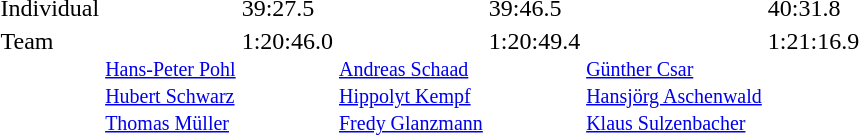<table>
<tr valign="top">
<td>Individual <br></td>
<td></td>
<td>39:27.5</td>
<td></td>
<td>39:46.5</td>
<td></td>
<td>40:31.8</td>
</tr>
<tr valign="top">
<td>Team <br></td>
<td> <small><br><a href='#'>Hans-Peter Pohl</a><br><a href='#'>Hubert Schwarz</a><br><a href='#'>Thomas Müller</a></small></td>
<td>1:20:46.0</td>
<td> <small><br><a href='#'>Andreas Schaad</a><br><a href='#'>Hippolyt Kempf</a><br><a href='#'>Fredy Glanzmann</a></small></td>
<td>1:20:49.4</td>
<td> <small><br><a href='#'>Günther Csar</a><br><a href='#'>Hansjörg Aschenwald</a><br><a href='#'>Klaus Sulzenbacher</a></small></td>
<td>1:21:16.9</td>
</tr>
</table>
